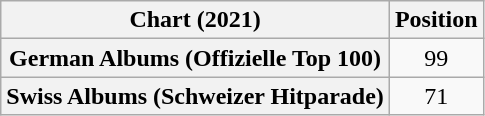<table class="wikitable sortable plainrowheaders" style="text-align:center">
<tr>
<th scope="col">Chart (2021)</th>
<th scope="col">Position</th>
</tr>
<tr>
<th scope="row">German Albums (Offizielle Top 100)</th>
<td>99</td>
</tr>
<tr>
<th scope="row">Swiss Albums (Schweizer Hitparade)</th>
<td>71</td>
</tr>
</table>
